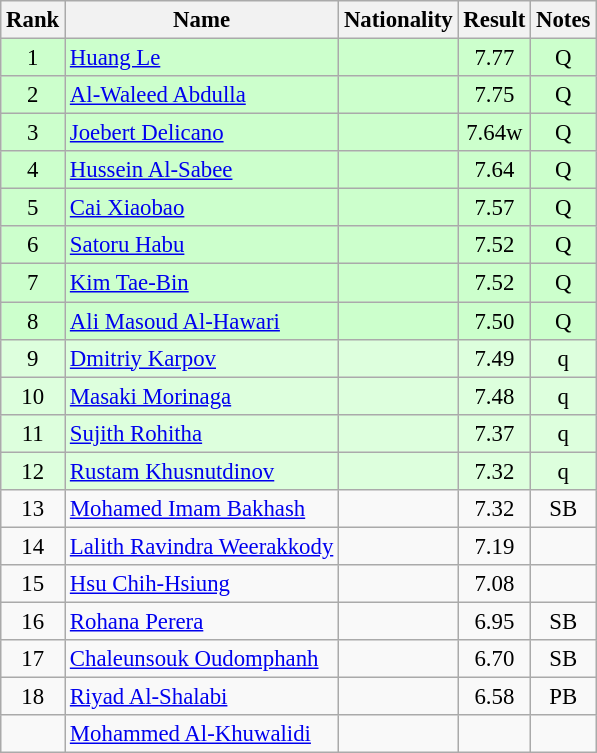<table class="wikitable sortable" style="text-align:center; font-size:95%">
<tr>
<th>Rank</th>
<th>Name</th>
<th>Nationality</th>
<th>Result</th>
<th>Notes</th>
</tr>
<tr bgcolor=ccffcc>
<td>1</td>
<td align=left><a href='#'>Huang Le</a></td>
<td align=left></td>
<td>7.77</td>
<td>Q</td>
</tr>
<tr bgcolor=ccffcc>
<td>2</td>
<td align=left><a href='#'>Al-Waleed Abdulla</a></td>
<td align=left></td>
<td>7.75</td>
<td>Q</td>
</tr>
<tr bgcolor=ccffcc>
<td>3</td>
<td align=left><a href='#'>Joebert Delicano</a></td>
<td align=left></td>
<td>7.64w</td>
<td>Q</td>
</tr>
<tr bgcolor=ccffcc>
<td>4</td>
<td align=left><a href='#'>Hussein Al-Sabee</a></td>
<td align=left></td>
<td>7.64</td>
<td>Q</td>
</tr>
<tr bgcolor=ccffcc>
<td>5</td>
<td align=left><a href='#'>Cai Xiaobao</a></td>
<td align=left></td>
<td>7.57</td>
<td>Q</td>
</tr>
<tr bgcolor=ccffcc>
<td>6</td>
<td align=left><a href='#'>Satoru Habu</a></td>
<td align=left></td>
<td>7.52</td>
<td>Q</td>
</tr>
<tr bgcolor=ccffcc>
<td>7</td>
<td align=left><a href='#'>Kim Tae-Bin</a></td>
<td align=left></td>
<td>7.52</td>
<td>Q</td>
</tr>
<tr bgcolor=ccffcc>
<td>8</td>
<td align=left><a href='#'>Ali Masoud Al-Hawari</a></td>
<td align=left></td>
<td>7.50</td>
<td>Q</td>
</tr>
<tr bgcolor=ddffdd>
<td>9</td>
<td align=left><a href='#'>Dmitriy Karpov</a></td>
<td align=left></td>
<td>7.49</td>
<td>q</td>
</tr>
<tr bgcolor=ddffdd>
<td>10</td>
<td align=left><a href='#'>Masaki Morinaga</a></td>
<td align=left></td>
<td>7.48</td>
<td>q</td>
</tr>
<tr bgcolor=ddffdd>
<td>11</td>
<td align=left><a href='#'>Sujith Rohitha</a></td>
<td align=left></td>
<td>7.37</td>
<td>q</td>
</tr>
<tr bgcolor=ddffdd>
<td>12</td>
<td align=left><a href='#'>Rustam Khusnutdinov</a></td>
<td align=left></td>
<td>7.32</td>
<td>q</td>
</tr>
<tr>
<td>13</td>
<td align=left><a href='#'>Mohamed Imam Bakhash</a></td>
<td align=left></td>
<td>7.32</td>
<td>SB</td>
</tr>
<tr>
<td>14</td>
<td align=left><a href='#'>Lalith Ravindra Weerakkody</a></td>
<td align=left></td>
<td>7.19</td>
<td></td>
</tr>
<tr>
<td>15</td>
<td align=left><a href='#'>Hsu Chih-Hsiung</a></td>
<td align=left></td>
<td>7.08</td>
<td></td>
</tr>
<tr>
<td>16</td>
<td align=left><a href='#'>Rohana Perera</a></td>
<td align=left></td>
<td>6.95</td>
<td>SB</td>
</tr>
<tr>
<td>17</td>
<td align=left><a href='#'>Chaleunsouk Oudomphanh</a></td>
<td align=left></td>
<td>6.70</td>
<td>SB</td>
</tr>
<tr>
<td>18</td>
<td align=left><a href='#'>Riyad Al-Shalabi</a></td>
<td align=left></td>
<td>6.58</td>
<td>PB</td>
</tr>
<tr>
<td></td>
<td align=left><a href='#'>Mohammed Al-Khuwalidi</a></td>
<td align=left></td>
<td></td>
<td></td>
</tr>
</table>
